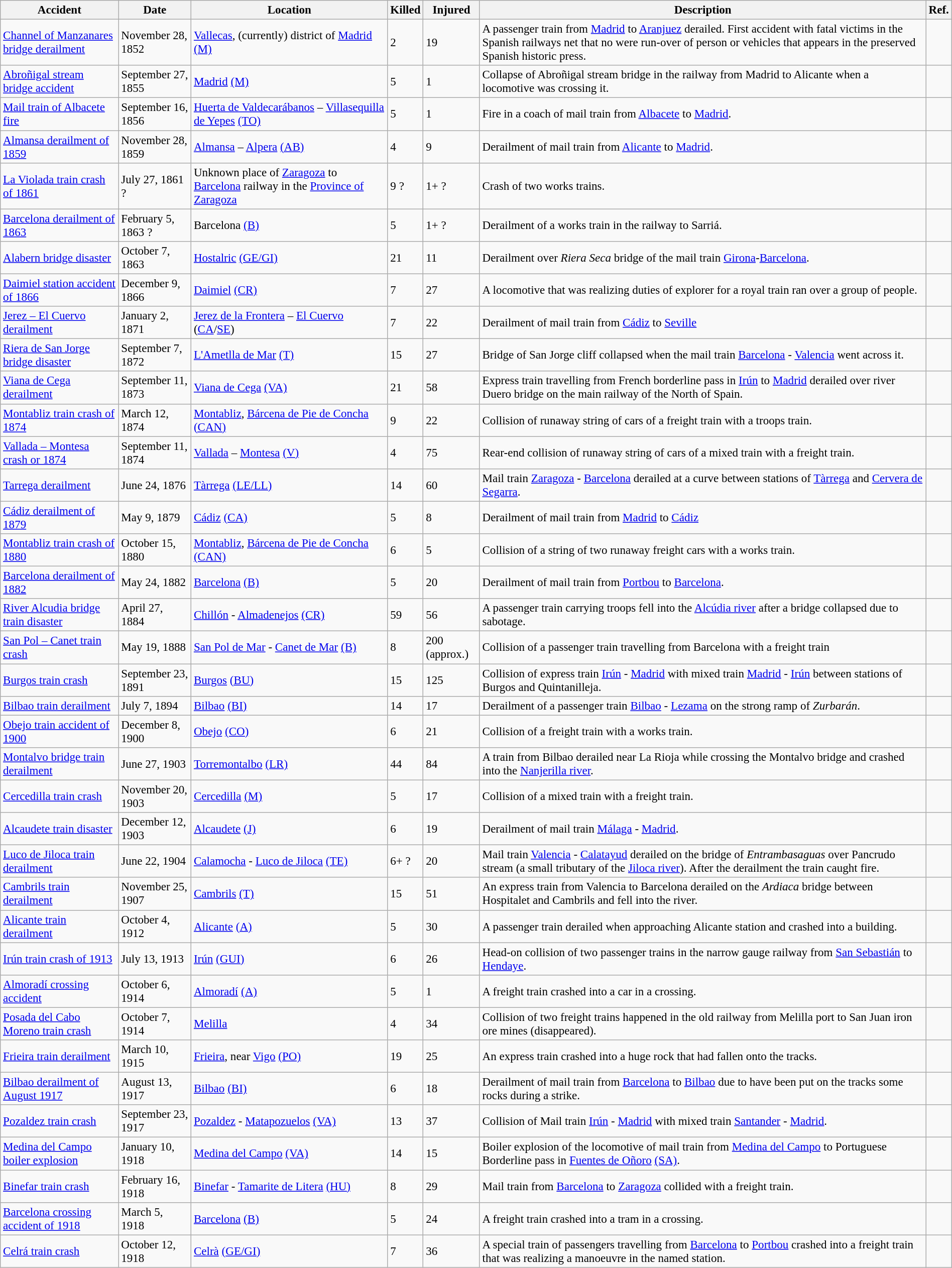<table class="wikitable sortable" style="width:100%; font-size:96%;">
<tr>
<th>Accident</th>
<th data-sort-type="date">Date</th>
<th>Location</th>
<th>Killed</th>
<th>Injured</th>
<th>Description</th>
<th>Ref.</th>
</tr>
<tr>
<td><a href='#'>Channel of Manzanares bridge derailment</a></td>
<td>November 28, 1852</td>
<td><a href='#'>Vallecas</a>, (currently) district of <a href='#'>Madrid</a> <a href='#'>(M)</a></td>
<td>2</td>
<td>19</td>
<td>A passenger train from <a href='#'>Madrid</a> to <a href='#'>Aranjuez</a> derailed. First accident with fatal victims in the Spanish railways net that no were run-over of person or vehicles that appears in the preserved Spanish historic press.</td>
<td></td>
</tr>
<tr>
<td><a href='#'>Abroñigal stream bridge accident</a></td>
<td>September 27, 1855</td>
<td><a href='#'>Madrid</a> <a href='#'>(M)</a></td>
<td>5</td>
<td>1</td>
<td>Collapse of Abroñigal stream bridge in the railway from Madrid to Alicante when a locomotive was crossing it.</td>
<td></td>
</tr>
<tr>
<td><a href='#'>Mail train of Albacete fire</a></td>
<td>September 16, 1856</td>
<td><a href='#'>Huerta de Valdecarábanos</a> – <a href='#'>Villasequilla de Yepes</a> <a href='#'>(TO)</a></td>
<td>5</td>
<td>1</td>
<td>Fire in a coach of mail train from <a href='#'>Albacete</a> to <a href='#'>Madrid</a>.</td>
<td></td>
</tr>
<tr>
<td><a href='#'>Almansa derailment of 1859</a></td>
<td>November 28, 1859</td>
<td><a href='#'>Almansa</a> – <a href='#'>Alpera</a> <a href='#'>(AB)</a></td>
<td>4</td>
<td>9</td>
<td>Derailment of mail train from <a href='#'>Alicante</a> to <a href='#'>Madrid</a>.</td>
<td></td>
</tr>
<tr>
<td><a href='#'>La Violada train crash of 1861</a></td>
<td>July 27, 1861 ?</td>
<td>Unknown place of <a href='#'>Zaragoza</a> to <a href='#'>Barcelona</a> railway in the <a href='#'>Province of Zaragoza</a></td>
<td>9 ?</td>
<td>1+ ?</td>
<td>Crash of two works trains.</td>
<td></td>
</tr>
<tr>
<td><a href='#'>Barcelona derailment of 1863</a></td>
<td>February 5, 1863 ?</td>
<td>Barcelona <a href='#'>(B)</a></td>
<td>5</td>
<td>1+ ?</td>
<td>Derailment of a works train in the railway to Sarriá.</td>
<td></td>
</tr>
<tr>
<td><a href='#'>Alabern bridge disaster</a></td>
<td>October 7, 1863</td>
<td><a href='#'>Hostalric</a> <a href='#'>(GE/GI)</a></td>
<td>21</td>
<td>11</td>
<td>Derailment over <em> Riera Seca </em> bridge of the mail train <a href='#'>Girona</a>-<a href='#'>Barcelona</a>.</td>
<td></td>
</tr>
<tr>
<td><a href='#'>Daimiel station accident of 1866</a></td>
<td>December 9, 1866</td>
<td><a href='#'>Daimiel</a> <a href='#'>(CR)</a></td>
<td>7</td>
<td>27</td>
<td>A  locomotive that was realizing duties of explorer for a royal train ran over a group of people.</td>
<td></td>
</tr>
<tr>
<td><a href='#'>Jerez – El Cuervo derailment</a></td>
<td>January 2, 1871</td>
<td><a href='#'>Jerez de la Frontera</a> – <a href='#'>El Cuervo</a> (<a href='#'>CA</a>/<a href='#'>SE</a>)</td>
<td>7</td>
<td>22</td>
<td>Derailment of mail train from <a href='#'>Cádiz</a> to <a href='#'>Seville</a></td>
<td></td>
</tr>
<tr>
<td><a href='#'>Riera de San Jorge bridge disaster</a></td>
<td>September 7, 1872</td>
<td><a href='#'>L'Ametlla de Mar</a> <a href='#'>(T)</a></td>
<td>15</td>
<td>27</td>
<td>Bridge of San Jorge cliff collapsed when the mail train <a href='#'>Barcelona</a> - <a href='#'>Valencia</a> went across it.</td>
<td></td>
</tr>
<tr>
<td><a href='#'>Viana de Cega derailment</a></td>
<td>September 11, 1873</td>
<td><a href='#'>Viana de Cega</a> <a href='#'>(VA)</a></td>
<td>21</td>
<td>58</td>
<td>Express train travelling from French borderline pass in <a href='#'>Irún</a> to <a href='#'>Madrid</a> derailed over river Duero bridge on the main railway of the North of Spain.</td>
<td></td>
</tr>
<tr>
<td><a href='#'>Montabliz train crash of 1874</a></td>
<td>March 12, 1874</td>
<td><a href='#'>Montabliz</a>, <a href='#'>Bárcena de Pie de Concha</a> <a href='#'>(CAN)</a></td>
<td>9</td>
<td>22</td>
<td>Collision of runaway string of cars of a freight train with a troops train.</td>
<td></td>
</tr>
<tr>
<td><a href='#'>Vallada – Montesa crash or 1874</a></td>
<td>September 11, 1874</td>
<td><a href='#'>Vallada</a> – <a href='#'>Montesa</a> <a href='#'>(V)</a></td>
<td>4</td>
<td>75</td>
<td>Rear-end collision of runaway string of cars of a mixed train with a freight train.</td>
<td></td>
</tr>
<tr>
<td><a href='#'>Tarrega derailment</a></td>
<td>June 24, 1876</td>
<td><a href='#'>Tàrrega</a> <a href='#'>(LE/LL)</a></td>
<td>14</td>
<td>60</td>
<td>Mail train <a href='#'>Zaragoza</a> - <a href='#'>Barcelona</a> derailed at a curve between stations of <a href='#'>Tàrrega</a> and <a href='#'>Cervera de Segarra</a>.</td>
<td></td>
</tr>
<tr>
<td><a href='#'>Cádiz derailment of 1879</a></td>
<td>May 9, 1879</td>
<td><a href='#'>Cádiz</a> <a href='#'>(CA)</a></td>
<td>5</td>
<td>8</td>
<td>Derailment of mail train from <a href='#'>Madrid</a> to <a href='#'>Cádiz</a></td>
<td></td>
</tr>
<tr>
<td><a href='#'>Montabliz train crash of 1880</a></td>
<td>October 15, 1880</td>
<td><a href='#'>Montabliz</a>, <a href='#'>Bárcena de Pie de Concha</a> <a href='#'>(CAN)</a></td>
<td>6</td>
<td>5</td>
<td>Collision of a string of two runaway freight cars with a works train.</td>
<td></td>
</tr>
<tr>
<td><a href='#'>Barcelona derailment of 1882</a></td>
<td>May 24, 1882</td>
<td><a href='#'>Barcelona</a> <a href='#'>(B)</a></td>
<td>5</td>
<td>20</td>
<td>Derailment of mail train from <a href='#'>Portbou</a> to <a href='#'>Barcelona</a>.</td>
<td></td>
</tr>
<tr>
<td><a href='#'>River Alcudia bridge train disaster</a></td>
<td>April 27, 1884</td>
<td><a href='#'>Chillón</a> - <a href='#'>Almadenejos</a> <a href='#'>(CR)</a></td>
<td>59</td>
<td>56</td>
<td>A passenger train carrying troops fell into the <a href='#'>Alcúdia river</a> after a bridge collapsed due to sabotage.</td>
<td></td>
</tr>
<tr>
<td><a href='#'>San Pol – Canet train crash</a></td>
<td>May 19, 1888</td>
<td><a href='#'>San Pol de Mar</a> - <a href='#'>Canet de Mar</a> <a href='#'>(B)</a></td>
<td>8</td>
<td>200 (approx.)</td>
<td>Collision of a passenger train travelling from Barcelona with a freight train</td>
<td></td>
</tr>
<tr>
<td><a href='#'>Burgos train crash</a></td>
<td>September 23, 1891</td>
<td><a href='#'>Burgos</a> <a href='#'>(BU)</a></td>
<td>15</td>
<td>125</td>
<td>Collision of express train <a href='#'>Irún</a> - <a href='#'>Madrid</a> with mixed train <a href='#'>Madrid</a> - <a href='#'>Irún</a> between stations of Burgos and Quintanilleja.</td>
<td></td>
</tr>
<tr>
<td><a href='#'>Bilbao train derailment</a></td>
<td>July 7, 1894</td>
<td><a href='#'>Bilbao</a> <a href='#'>(BI)</a></td>
<td>14</td>
<td>17</td>
<td>Derailment of a passenger train <a href='#'>Bilbao</a> - <a href='#'>Lezama</a> on the strong ramp of <em>Zurbarán</em>.</td>
<td></td>
</tr>
<tr>
<td><a href='#'>Obejo train accident of 1900</a></td>
<td>December 8, 1900</td>
<td><a href='#'>Obejo</a> <a href='#'>(CO)</a></td>
<td>6</td>
<td>21</td>
<td>Collision of a freight train with a works train.</td>
<td></td>
</tr>
<tr>
<td><a href='#'>Montalvo bridge train derailment</a></td>
<td>June 27, 1903</td>
<td><a href='#'>Torremontalbo</a> <a href='#'>(LR)</a></td>
<td>44</td>
<td>84</td>
<td>A train from Bilbao derailed near La Rioja while crossing the Montalvo bridge and crashed into the <a href='#'>Nanjerilla river</a>.</td>
<td></td>
</tr>
<tr>
<td><a href='#'>Cercedilla train crash</a></td>
<td>November 20, 1903</td>
<td><a href='#'>Cercedilla</a> <a href='#'>(M)</a></td>
<td>5</td>
<td>17</td>
<td>Collision of a mixed train with a freight train.</td>
<td></td>
</tr>
<tr>
<td><a href='#'>Alcaudete train disaster</a></td>
<td>December 12, 1903</td>
<td><a href='#'>Alcaudete</a> <a href='#'>(J)</a></td>
<td>6</td>
<td>19</td>
<td>Derailment of mail train <a href='#'>Málaga</a> - <a href='#'>Madrid</a>.</td>
<td></td>
</tr>
<tr>
<td><a href='#'>Luco de Jiloca train derailment</a></td>
<td>June 22, 1904</td>
<td><a href='#'>Calamocha</a> - <a href='#'>Luco de Jiloca</a> <a href='#'>(TE)</a></td>
<td>6+ ?</td>
<td>20</td>
<td>Mail train <a href='#'>Valencia</a> - <a href='#'>Calatayud</a> derailed on the bridge of <em>Entrambasaguas</em> over Pancrudo stream (a small tributary of the <a href='#'>Jiloca river</a>). After the derailment the train caught fire.</td>
<td></td>
</tr>
<tr>
<td><a href='#'>Cambrils train derailment</a></td>
<td>November 25, 1907</td>
<td><a href='#'>Cambrils</a> <a href='#'>(T)</a></td>
<td>15</td>
<td>51</td>
<td>An express train from Valencia to Barcelona derailed on the <em>Ardiaca</em> bridge between Hospitalet and Cambrils and fell into the river.</td>
<td></td>
</tr>
<tr>
<td><a href='#'>Alicante train derailment</a></td>
<td>October 4, 1912</td>
<td><a href='#'>Alicante</a> <a href='#'>(A)</a></td>
<td>5</td>
<td>30</td>
<td>A passenger train derailed when approaching Alicante station and crashed into a building.</td>
<td></td>
</tr>
<tr>
<td><a href='#'>Irún train crash of 1913</a></td>
<td>July 13, 1913</td>
<td><a href='#'>Irún</a> <a href='#'>(GUI)</a></td>
<td>6</td>
<td>26</td>
<td>Head-on collision of two passenger trains in the narrow gauge railway from <a href='#'>San Sebastián</a> to <a href='#'>Hendaye</a>.</td>
<td></td>
</tr>
<tr>
<td><a href='#'>Almoradí crossing accident</a></td>
<td>October 6, 1914</td>
<td><a href='#'>Almoradí</a> <a href='#'>(A)</a></td>
<td>5</td>
<td>1</td>
<td>A freight train crashed into a car in a crossing.</td>
<td></td>
</tr>
<tr>
<td><a href='#'>Posada del Cabo Moreno train crash</a></td>
<td>October 7, 1914</td>
<td><a href='#'>Melilla</a></td>
<td>4</td>
<td>34</td>
<td>Collision of two freight trains happened in the old railway from Melilla port to San Juan iron ore mines (disappeared).</td>
<td></td>
</tr>
<tr>
<td><a href='#'>Frieira train derailment</a></td>
<td>March 10, 1915</td>
<td><a href='#'>Frieira</a>, near <a href='#'>Vigo</a> <a href='#'>(PO)</a></td>
<td>19</td>
<td>25</td>
<td>An express train crashed into a huge rock that had fallen onto the tracks.</td>
<td></td>
</tr>
<tr>
<td><a href='#'>Bilbao derailment of August 1917</a></td>
<td>August 13, 1917</td>
<td><a href='#'>Bilbao</a> <a href='#'>(BI)</a></td>
<td>6</td>
<td>18</td>
<td>Derailment of mail train from <a href='#'>Barcelona</a> to <a href='#'>Bilbao</a> due to have been put on the tracks some rocks during a strike.</td>
<td></td>
</tr>
<tr>
<td><a href='#'>Pozaldez train crash</a></td>
<td>September 23, 1917</td>
<td><a href='#'>Pozaldez</a> - <a href='#'>Matapozuelos</a> <a href='#'>(VA)</a></td>
<td>13</td>
<td>37</td>
<td>Collision of Mail train <a href='#'>Irún</a> - <a href='#'>Madrid</a> with mixed train <a href='#'>Santander</a> - <a href='#'>Madrid</a>.</td>
<td></td>
</tr>
<tr>
<td><a href='#'>Medina del Campo boiler explosion</a></td>
<td>January 10, 1918</td>
<td><a href='#'>Medina del Campo</a> <a href='#'>(VA)</a></td>
<td>14</td>
<td>15</td>
<td>Boiler explosion of the locomotive of mail train from <a href='#'>Medina del Campo</a> to Portuguese Borderline pass in <a href='#'>Fuentes de Oñoro</a> <a href='#'>(SA)</a>.</td>
<td></td>
</tr>
<tr>
<td><a href='#'>Binefar train crash</a></td>
<td>February 16, 1918</td>
<td><a href='#'>Binefar</a> - <a href='#'>Tamarite de Litera</a> <a href='#'>(HU)</a></td>
<td>8</td>
<td>29</td>
<td>Mail train from <a href='#'>Barcelona</a> to <a href='#'>Zaragoza</a> collided with a freight train.</td>
<td></td>
</tr>
<tr>
<td><a href='#'>Barcelona crossing accident of 1918</a></td>
<td>March 5, 1918</td>
<td><a href='#'>Barcelona</a> <a href='#'>(B)</a></td>
<td>5</td>
<td>24</td>
<td>A freight train crashed into a tram in a crossing.</td>
<td></td>
</tr>
<tr>
<td><a href='#'>Celrá train crash</a></td>
<td>October 12, 1918</td>
<td><a href='#'>Celrà</a> <a href='#'>(GE/GI)</a></td>
<td>7</td>
<td>36</td>
<td>A special train of passengers travelling from <a href='#'>Barcelona</a> to <a href='#'>Portbou</a> crashed into a freight train that was realizing a manoeuvre in the named station.</td>
<td></td>
</tr>
</table>
